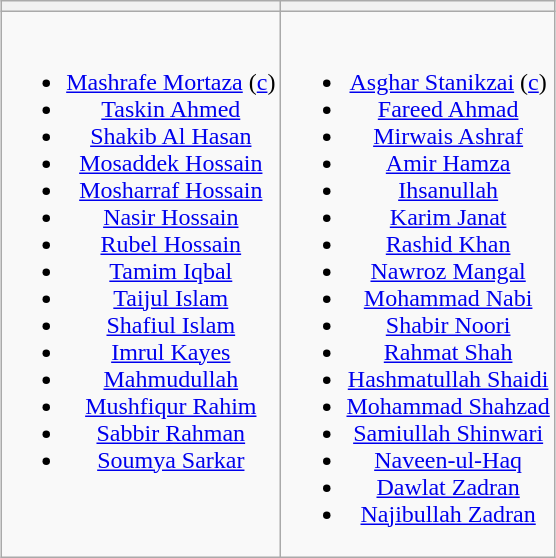<table class="wikitable" style="text-align:center; margin:0 auto">
<tr>
<th !style="width:50%"></th>
<th !style="width:50%"></th>
</tr>
<tr style="vertical-align:top">
<td><br><ul><li><a href='#'>Mashrafe Mortaza</a> (<a href='#'>c</a>)</li><li><a href='#'>Taskin Ahmed</a></li><li><a href='#'>Shakib Al Hasan</a></li><li><a href='#'>Mosaddek Hossain</a></li><li><a href='#'>Mosharraf Hossain</a></li><li><a href='#'>Nasir Hossain</a></li><li><a href='#'>Rubel Hossain</a></li><li><a href='#'>Tamim Iqbal</a></li><li><a href='#'>Taijul Islam</a></li><li><a href='#'>Shafiul Islam</a></li><li><a href='#'>Imrul Kayes</a></li><li><a href='#'>Mahmudullah</a></li><li><a href='#'>Mushfiqur Rahim</a></li><li><a href='#'>Sabbir Rahman</a></li><li><a href='#'>Soumya Sarkar</a></li></ul></td>
<td><br><ul><li><a href='#'>Asghar Stanikzai</a> (<a href='#'>c</a>)</li><li><a href='#'>Fareed Ahmad</a></li><li><a href='#'>Mirwais Ashraf</a></li><li><a href='#'>Amir Hamza</a></li><li><a href='#'>Ihsanullah</a></li><li><a href='#'>Karim Janat</a></li><li><a href='#'>Rashid Khan</a></li><li><a href='#'>Nawroz Mangal</a></li><li><a href='#'>Mohammad Nabi</a></li><li><a href='#'>Shabir Noori</a></li><li><a href='#'>Rahmat Shah</a></li><li><a href='#'>Hashmatullah Shaidi</a></li><li><a href='#'>Mohammad Shahzad</a></li><li><a href='#'>Samiullah Shinwari</a></li><li><a href='#'>Naveen-ul-Haq</a></li><li><a href='#'>Dawlat Zadran</a></li><li><a href='#'>Najibullah Zadran</a></li></ul></td>
</tr>
</table>
